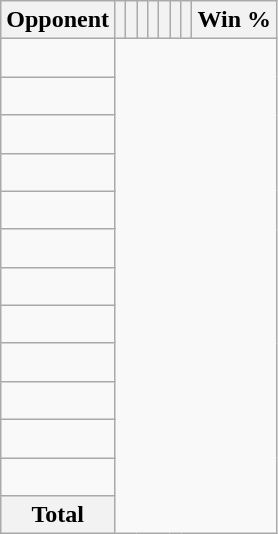<table class="wikitable sortable collapsible collapsed" style="text-align: center;">
<tr>
<th>Opponent</th>
<th></th>
<th></th>
<th></th>
<th></th>
<th></th>
<th></th>
<th></th>
<th>Win %</th>
</tr>
<tr>
<td align="left"><br></td>
</tr>
<tr>
<td align="left"><br></td>
</tr>
<tr>
<td align="left"><br></td>
</tr>
<tr>
<td align="left"><br></td>
</tr>
<tr>
<td align="left"><br></td>
</tr>
<tr>
<td align="left"><br></td>
</tr>
<tr>
<td align="left"><br></td>
</tr>
<tr>
<td align="left"><br></td>
</tr>
<tr>
<td align="left"><br></td>
</tr>
<tr>
<td align="left"><br></td>
</tr>
<tr>
<td align="left"><br></td>
</tr>
<tr>
<td align="left"><br></td>
</tr>
<tr class="sortbottom">
<th>Total<br></th>
</tr>
</table>
